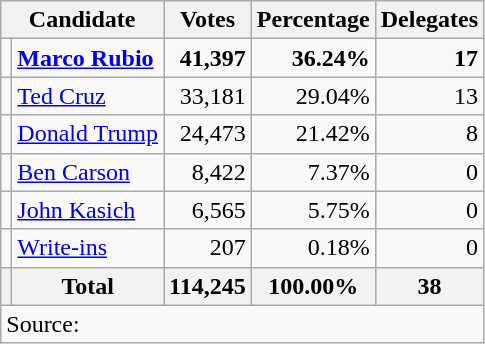<table class="wikitable" style="text-align:right;">
<tr>
<th colspan="2">Candidate</th>
<th>Votes</th>
<th>Percentage</th>
<th>Delegates</th>
</tr>
<tr>
<td bgcolor=></td>
<td style="text-align:left;"><strong><a href='#'>Marco Rubio</a></strong></td>
<td><strong>41,397</strong></td>
<td><strong>36.24%</strong></td>
<td><strong>17</strong></td>
</tr>
<tr>
<td bgcolor=></td>
<td style="text-align:left;"><a href='#'>Ted Cruz</a></td>
<td>33,181</td>
<td>29.04%</td>
<td>13</td>
</tr>
<tr>
<td bgcolor=></td>
<td style="text-align:left;"><a href='#'>Donald Trump</a></td>
<td>24,473</td>
<td>21.42%</td>
<td>8</td>
</tr>
<tr>
<td bgcolor=></td>
<td style="text-align:left;"><a href='#'>Ben Carson</a></td>
<td>8,422</td>
<td>7.37%</td>
<td>0</td>
</tr>
<tr>
<td bgcolor=></td>
<td style="text-align:left;"><a href='#'>John Kasich</a></td>
<td>6,565</td>
<td>5.75%</td>
<td>0</td>
</tr>
<tr>
<td bgcolor=></td>
<td style="text-align:left;"><a href='#'>Write-ins</a></td>
<td>207</td>
<td>0.18%</td>
<td>0</td>
</tr>
<tr>
<th></th>
<th>Total</th>
<th>114,245</th>
<th>100.00%</th>
<th>38</th>
</tr>
<tr>
<td colspan="5" style="text-align:left;">Source: </td>
</tr>
</table>
